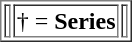<table style="float: right;" border="1">
<tr>
<td></td>
<td rowspan="2">† = <strong>Series</strong></td>
<td></td>
</tr>
</table>
